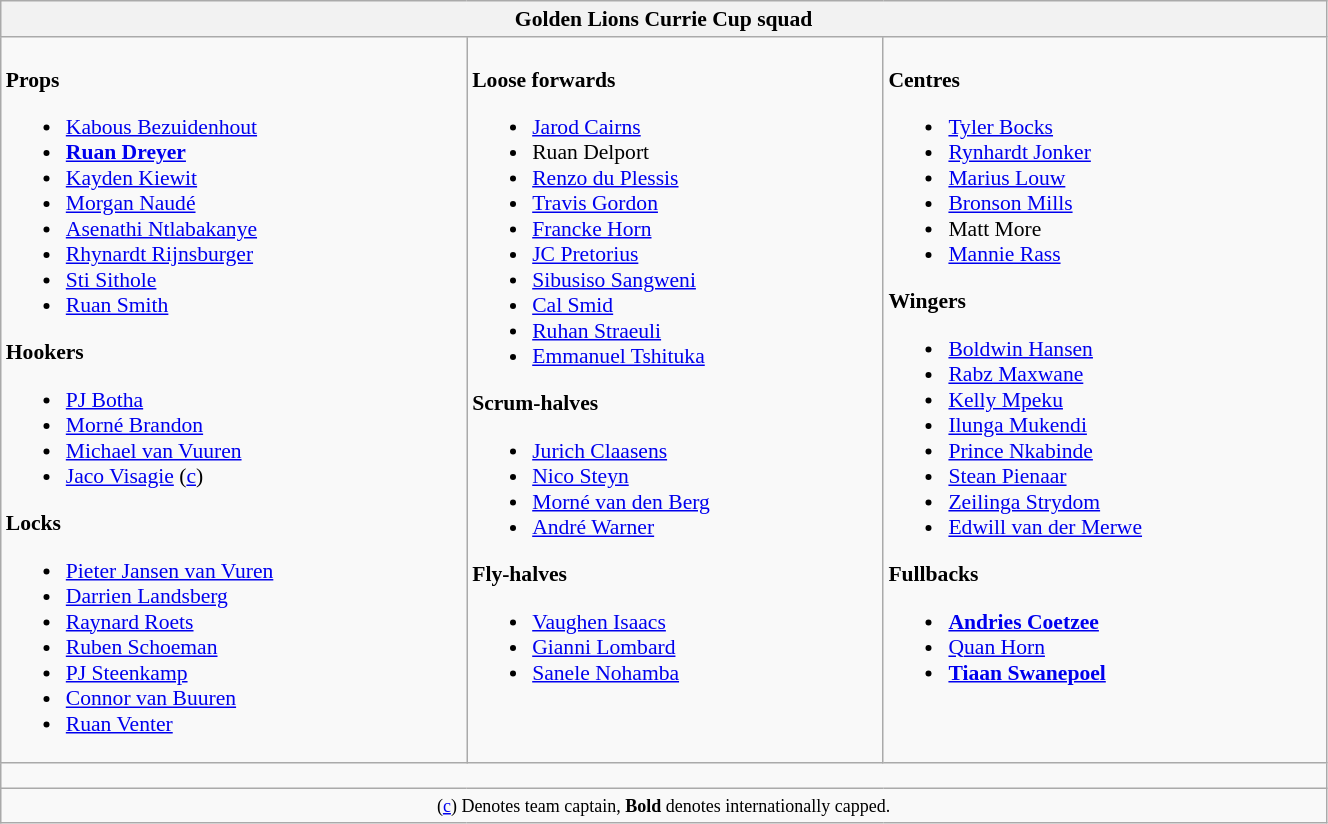<table class="wikitable" style="text-align:left; font-size:90%; width:70%">
<tr>
<th colspan="100%">Golden Lions Currie Cup squad</th>
</tr>
<tr valign="top">
<td><br><strong>Props</strong><ul><li> <a href='#'>Kabous Bezuidenhout</a></li><li> <strong><a href='#'>Ruan Dreyer</a></strong></li><li> <a href='#'>Kayden Kiewit</a></li><li> <a href='#'>Morgan Naudé</a></li><li> <a href='#'>Asenathi Ntlabakanye</a></li><li> <a href='#'>Rhynardt Rijnsburger</a></li><li> <a href='#'>Sti Sithole</a></li><li> <a href='#'>Ruan Smith</a></li></ul><strong>Hookers</strong><ul><li> <a href='#'>PJ Botha</a></li><li> <a href='#'>Morné Brandon</a></li><li> <a href='#'>Michael van Vuuren</a></li><li> <a href='#'>Jaco Visagie</a> (<a href='#'>c</a>)</li></ul><strong>Locks</strong><ul><li> <a href='#'>Pieter Jansen van Vuren</a></li><li> <a href='#'>Darrien Landsberg</a></li><li> <a href='#'>Raynard Roets</a></li><li> <a href='#'>Ruben Schoeman</a></li><li> <a href='#'>PJ Steenkamp</a></li><li> <a href='#'>Connor van Buuren</a></li><li> <a href='#'>Ruan Venter</a></li></ul></td>
<td><br><strong>Loose forwards</strong><ul><li> <a href='#'>Jarod Cairns</a></li><li> Ruan Delport</li><li> <a href='#'>Renzo du Plessis</a></li><li> <a href='#'>Travis Gordon</a></li><li> <a href='#'>Francke Horn</a></li><li> <a href='#'>JC Pretorius</a></li><li> <a href='#'>Sibusiso Sangweni</a></li><li> <a href='#'>Cal Smid</a></li><li> <a href='#'>Ruhan Straeuli</a></li><li> <a href='#'>Emmanuel Tshituka</a></li></ul><strong>Scrum-halves</strong><ul><li> <a href='#'>Jurich Claasens</a></li><li> <a href='#'>Nico Steyn</a></li><li> <a href='#'>Morné van den Berg</a></li><li> <a href='#'>André Warner</a></li></ul><strong>Fly-halves</strong><ul><li> <a href='#'>Vaughen Isaacs</a></li><li> <a href='#'>Gianni Lombard</a></li><li> <a href='#'>Sanele Nohamba</a></li></ul></td>
<td><br><strong>Centres</strong><ul><li> <a href='#'>Tyler Bocks</a></li><li> <a href='#'>Rynhardt Jonker</a></li><li> <a href='#'>Marius Louw</a></li><li> <a href='#'>Bronson Mills</a></li><li> Matt More</li><li> <a href='#'>Mannie Rass</a></li></ul><strong>Wingers</strong><ul><li> <a href='#'>Boldwin Hansen</a></li><li> <a href='#'>Rabz Maxwane</a></li><li> <a href='#'>Kelly Mpeku</a></li><li> <a href='#'>Ilunga Mukendi</a></li><li> <a href='#'>Prince Nkabinde</a></li><li> <a href='#'>Stean Pienaar</a></li><li> <a href='#'>Zeilinga Strydom</a></li><li> <a href='#'>Edwill van der Merwe</a></li></ul><strong>Fullbacks</strong><ul><li> <strong><a href='#'>Andries Coetzee</a></strong></li><li> <a href='#'>Quan Horn</a></li><li> <strong><a href='#'>Tiaan Swanepoel</a></strong></li></ul></td>
</tr>
<tr>
<td colspan="100%" style="height: 10px;"></td>
</tr>
<tr>
<td colspan="100%" style="text-align:center;"><small>(<a href='#'>c</a>) Denotes team captain, <strong>Bold</strong> denotes internationally capped.</small> </td>
</tr>
</table>
